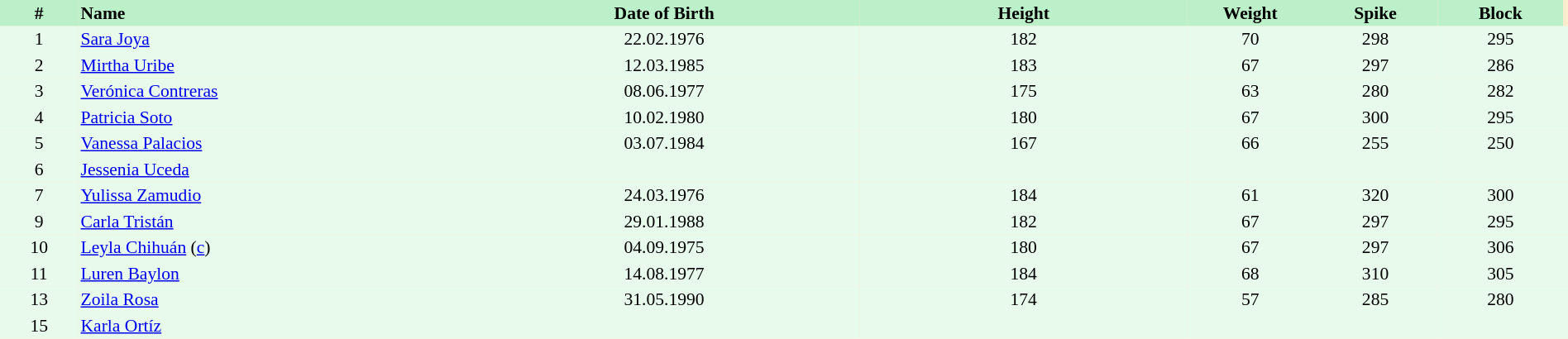<table border=0 cellpadding=2 cellspacing=0  |- bgcolor=#FFECCE style="text-align:center; font-size:90%;" width=100%>
<tr bgcolor=#BBF0C9>
<th width=5%>#</th>
<th width=25% align=left>Name</th>
<th width=25%>Date of Birth</th>
<th width=21%>Height</th>
<th width=8%>Weight</th>
<th width=8%>Spike</th>
<th width=8%>Block</th>
</tr>
<tr bgcolor=#E7FAEC>
<td>1</td>
<td align=left><a href='#'>Sara Joya</a></td>
<td>22.02.1976</td>
<td>182</td>
<td>70</td>
<td>298</td>
<td>295</td>
<td></td>
</tr>
<tr bgcolor=#E7FAEC>
<td>2</td>
<td align=left><a href='#'>Mirtha Uribe</a></td>
<td>12.03.1985</td>
<td>183</td>
<td>67</td>
<td>297</td>
<td>286</td>
<td></td>
</tr>
<tr bgcolor=#E7FAEC>
<td>3</td>
<td align=left><a href='#'>Verónica Contreras</a></td>
<td>08.06.1977</td>
<td>175</td>
<td>63</td>
<td>280</td>
<td>282</td>
<td></td>
</tr>
<tr bgcolor=#E7FAEC>
<td>4</td>
<td align=left><a href='#'>Patricia Soto</a></td>
<td>10.02.1980</td>
<td>180</td>
<td>67</td>
<td>300</td>
<td>295</td>
<td></td>
</tr>
<tr bgcolor=#E7FAEC>
<td>5</td>
<td align=left><a href='#'>Vanessa Palacios</a></td>
<td>03.07.1984</td>
<td>167</td>
<td>66</td>
<td>255</td>
<td>250</td>
<td></td>
</tr>
<tr bgcolor=#E7FAEC>
<td>6</td>
<td align=left><a href='#'>Jessenia Uceda</a></td>
<td></td>
<td></td>
<td></td>
<td></td>
<td></td>
<td></td>
</tr>
<tr bgcolor=#E7FAEC>
<td>7</td>
<td align=left><a href='#'>Yulissa Zamudio</a></td>
<td>24.03.1976</td>
<td>184</td>
<td>61</td>
<td>320</td>
<td>300</td>
<td></td>
</tr>
<tr bgcolor=#E7FAEC>
<td>9</td>
<td align=left><a href='#'>Carla Tristán</a></td>
<td>29.01.1988</td>
<td>182</td>
<td>67</td>
<td>297</td>
<td>295</td>
<td></td>
</tr>
<tr bgcolor=#E7FAEC>
<td>10</td>
<td align=left><a href='#'>Leyla Chihuán</a> (<a href='#'>c</a>)</td>
<td>04.09.1975</td>
<td>180</td>
<td>67</td>
<td>297</td>
<td>306</td>
<td></td>
</tr>
<tr bgcolor=#E7FAEC>
<td>11</td>
<td align=left><a href='#'>Luren Baylon</a></td>
<td>14.08.1977</td>
<td>184</td>
<td>68</td>
<td>310</td>
<td>305</td>
<td></td>
</tr>
<tr bgcolor=#E7FAEC>
<td>13</td>
<td align=left><a href='#'>Zoila Rosa</a></td>
<td>31.05.1990</td>
<td>174</td>
<td>57</td>
<td>285</td>
<td>280</td>
<td></td>
</tr>
<tr bgcolor=#E7FAEC>
<td>15</td>
<td align=left><a href='#'>Karla Ortíz</a></td>
<td></td>
<td></td>
<td></td>
<td></td>
<td></td>
<td></td>
</tr>
</table>
